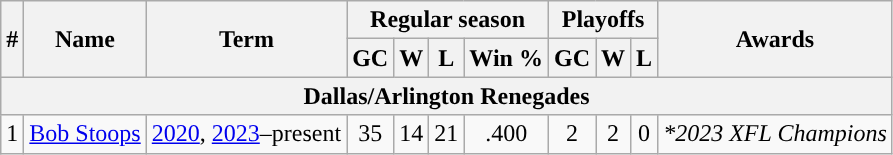<table class="wikitable" style="text-align:center">
<tr>
<th rowspan="2">#</th>
<th rowspan="2">Name</th>
<th rowspan="2">Term</th>
<th colspan="4">Regular season</th>
<th colspan="3">Playoffs</th>
<th rowspan="2">Awards</th>
</tr>
<tr>
<th>GC</th>
<th>W</th>
<th>L</th>
<th>Win %</th>
<th>GC</th>
<th>W</th>
<th>L</th>
</tr>
<tr>
<th colspan="11">Dallas/Arlington Renegades</th>
</tr>
<tr>
<td>1</td>
<td><a href='#'>Bob Stoops</a></td>
<td><a href='#'>2020</a>, <a href='#'>2023</a>–present</td>
<td>35</td>
<td>14</td>
<td>21</td>
<td>.400</td>
<td>2</td>
<td>2</td>
<td>0</td>
<td><em>*2023 XFL Champions</em></td>
</tr>
</table>
